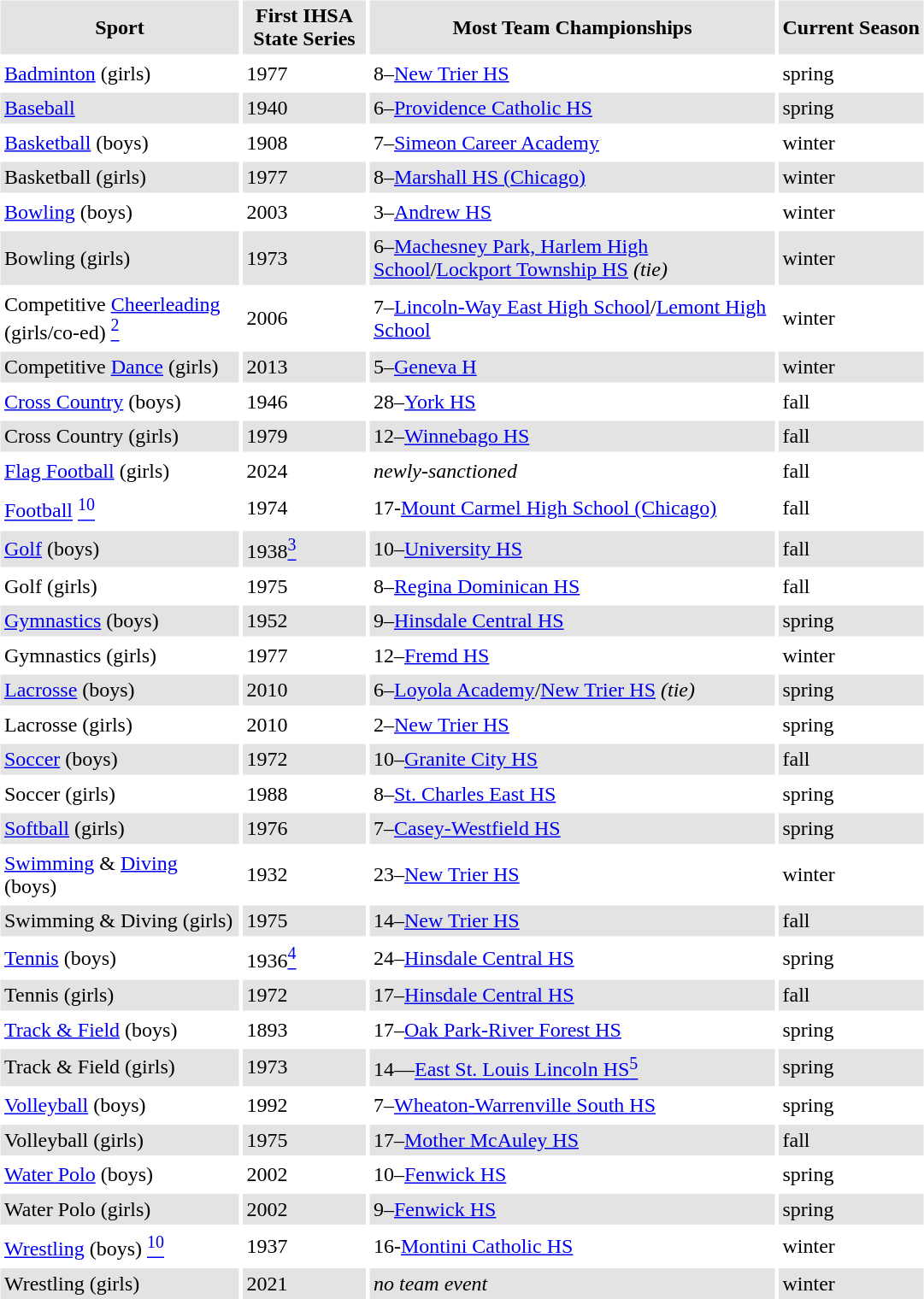<table border="0" cellspacing="3" cellpadding="3">
<tr style="background: #e3e3e3;">
<th width="180">Sport</th>
<th width="90">First IHSA State Series</th>
<th width="310">Most Team Championships</th>
<th>Current Season</th>
</tr>
<tr>
<td><a href='#'>Badminton</a> (girls)</td>
<td>1977</td>
<td>8–<a href='#'>New Trier HS</a></td>
<td>spring</td>
</tr>
<tr style="background: #e3e3e3;">
<td><a href='#'>Baseball</a></td>
<td>1940</td>
<td>6–<a href='#'>Providence Catholic HS</a></td>
<td>spring</td>
</tr>
<tr>
<td><a href='#'>Basketball</a> (boys)</td>
<td>1908</td>
<td>7–<a href='#'>Simeon Career Academy</a></td>
<td>winter</td>
</tr>
<tr style="background: #e3e3e3;">
<td>Basketball (girls)</td>
<td>1977</td>
<td>8–<a href='#'>Marshall HS (Chicago)</a></td>
<td>winter</td>
</tr>
<tr>
<td><a href='#'>Bowling</a> (boys)</td>
<td>2003</td>
<td>3–<a href='#'>Andrew HS</a></td>
<td>winter</td>
</tr>
<tr style="background: #e3e3e3;">
<td>Bowling (girls)</td>
<td>1973</td>
<td>6–<a href='#'>Machesney Park, Harlem High School</a>/<a href='#'>Lockport Township HS</a> <em>(tie)</em></td>
<td>winter</td>
</tr>
<tr>
<td>Competitive <a href='#'>Cheerleading</a> (girls/co-ed) <a href='#'><sup>2</sup></a></td>
<td>2006</td>
<td>7–<a href='#'>Lincoln-Way East High School</a>/<a href='#'>Lemont High School</a></td>
<td>winter</td>
</tr>
<tr style="background: #e3e3e3;">
<td>Competitive <a href='#'>Dance</a> (girls)</td>
<td>2013</td>
<td>5–<a href='#'>Geneva H</a></td>
<td>winter</td>
</tr>
<tr>
<td><a href='#'>Cross Country</a> (boys)</td>
<td>1946</td>
<td>28–<a href='#'>York HS</a></td>
<td>fall</td>
</tr>
<tr style="background: #e3e3e3;">
<td>Cross Country (girls)</td>
<td>1979</td>
<td>12–<a href='#'>Winnebago HS</a></td>
<td>fall</td>
</tr>
<tr>
<td><a href='#'>Flag Football</a> (girls)</td>
<td>2024</td>
<td><em>newly-sanctioned</em></td>
<td>fall</td>
</tr>
<tr>
<td><a href='#'>Football</a> <a href='#'><sup>10</sup></a></td>
<td>1974</td>
<td>17-<a href='#'>Mount Carmel High School (Chicago)</a></td>
<td>fall</td>
</tr>
<tr style="background: #e3e3e3;">
<td><a href='#'>Golf</a> (boys)</td>
<td>1938<a href='#'><sup>3</sup></a></td>
<td>10–<a href='#'>University HS</a></td>
<td>fall</td>
</tr>
<tr>
<td>Golf (girls)</td>
<td>1975</td>
<td>8–<a href='#'>Regina Dominican HS</a></td>
<td>fall</td>
</tr>
<tr style="background: #e3e3e3;">
<td><a href='#'>Gymnastics</a> (boys)</td>
<td>1952</td>
<td>9–<a href='#'>Hinsdale Central HS</a></td>
<td>spring</td>
</tr>
<tr>
<td>Gymnastics (girls)</td>
<td>1977</td>
<td>12–<a href='#'>Fremd HS</a></td>
<td>winter</td>
</tr>
<tr style="background: #e3e3e3;">
<td><a href='#'>Lacrosse</a> (boys)</td>
<td>2010</td>
<td>6–<a href='#'>Loyola Academy</a>/<a href='#'>New Trier HS</a> <em>(tie)</em></td>
<td>spring</td>
</tr>
<tr>
<td>Lacrosse (girls)</td>
<td>2010</td>
<td>2–<a href='#'>New Trier HS</a></td>
<td>spring</td>
</tr>
<tr style="background: #e3e3e3;">
<td><a href='#'>Soccer</a> (boys)</td>
<td>1972</td>
<td>10–<a href='#'>Granite City HS</a></td>
<td>fall</td>
</tr>
<tr>
<td>Soccer (girls)</td>
<td>1988</td>
<td>8–<a href='#'>St. Charles East HS</a></td>
<td>spring</td>
</tr>
<tr style="background: #e3e3e3;">
<td><a href='#'>Softball</a> (girls)</td>
<td>1976</td>
<td>7–<a href='#'>Casey-Westfield HS</a></td>
<td>spring</td>
</tr>
<tr>
<td><a href='#'>Swimming</a> & <a href='#'>Diving</a> (boys)</td>
<td>1932</td>
<td>23–<a href='#'>New Trier HS</a></td>
<td>winter</td>
</tr>
<tr style="background: #e3e3e3;">
<td>Swimming & Diving (girls)</td>
<td>1975</td>
<td>14–<a href='#'>New Trier HS</a></td>
<td>fall</td>
</tr>
<tr>
<td><a href='#'>Tennis</a> (boys)</td>
<td>1936<a href='#'><sup>4</sup></a></td>
<td>24–<a href='#'>Hinsdale Central HS</a></td>
<td>spring</td>
</tr>
<tr style="background: #e3e3e3;">
<td>Tennis (girls)</td>
<td>1972</td>
<td>17–<a href='#'>Hinsdale Central HS</a></td>
<td>fall</td>
</tr>
<tr>
<td><a href='#'>Track & Field</a> (boys)</td>
<td>1893</td>
<td>17–<a href='#'>Oak Park-River Forest HS</a></td>
<td>spring</td>
</tr>
<tr style="background: #e3e3e3;">
<td>Track & Field (girls)</td>
<td>1973</td>
<td>14—<a href='#'>East St. Louis Lincoln HS</a><a href='#'><sup>5</sup></a></td>
<td>spring</td>
</tr>
<tr>
<td><a href='#'>Volleyball</a> (boys)</td>
<td>1992</td>
<td>7–<a href='#'>Wheaton-Warrenville South HS</a></td>
<td>spring</td>
</tr>
<tr style="background: #e3e3e3;">
<td>Volleyball (girls)</td>
<td>1975</td>
<td>17–<a href='#'>Mother McAuley HS</a></td>
<td>fall</td>
</tr>
<tr>
<td><a href='#'>Water Polo</a> (boys)</td>
<td>2002</td>
<td>10–<a href='#'>Fenwick HS</a></td>
<td>spring</td>
</tr>
<tr style="background: #e3e3e3;">
<td>Water Polo (girls)</td>
<td>2002</td>
<td>9–<a href='#'>Fenwick HS</a></td>
<td>spring</td>
</tr>
<tr>
<td><a href='#'>Wrestling</a> (boys) <a href='#'><sup>10</sup></a></td>
<td>1937</td>
<td>16-<a href='#'>Montini Catholic HS</a></td>
<td>winter</td>
</tr>
<tr style="background: #e3e3e3;">
<td>Wrestling (girls)</td>
<td>2021</td>
<td><em>no team event</em></td>
<td>winter</td>
</tr>
</table>
